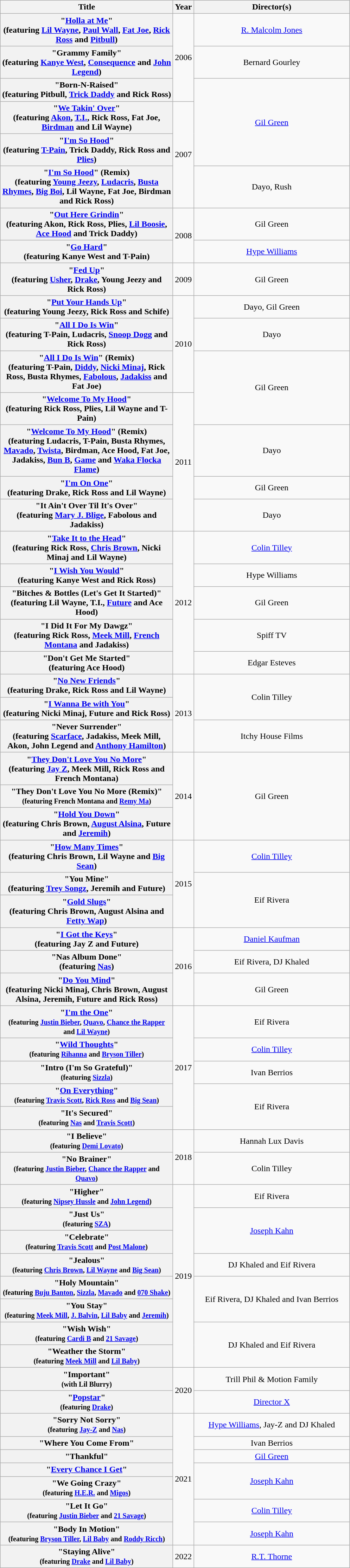<table class="wikitable plainrowheaders" style="text-align:center;">
<tr>
<th scope="col" style="width:20em;">Title</th>
<th scope="col" style="width:1em;">Year</th>
<th scope="col" style="width:18em;">Director(s)</th>
</tr>
<tr>
<th scope="row">"<a href='#'>Holla at Me</a>"<br><span>(featuring <a href='#'>Lil Wayne</a>, <a href='#'>Paul Wall</a>, <a href='#'>Fat Joe</a>, <a href='#'>Rick Ross</a> and <a href='#'>Pitbull</a>)</span></th>
<td rowspan="3">2006</td>
<td><a href='#'>R. Malcolm Jones</a></td>
</tr>
<tr>
<th scope="row">"Grammy Family"<br><span>(featuring <a href='#'>Kanye West</a>, <a href='#'>Consequence</a> and <a href='#'>John Legend</a>)</span></th>
<td>Bernard Gourley</td>
</tr>
<tr>
<th scope="row">"Born-N-Raised"<br><span>(featuring Pitbull, <a href='#'>Trick Daddy</a> and Rick Ross)</span></th>
<td rowspan="3"><a href='#'>Gil Green</a></td>
</tr>
<tr>
<th scope="row">"<a href='#'>We Takin' Over</a>"<br><span>(featuring <a href='#'>Akon</a>, <a href='#'>T.I.</a>, Rick Ross, Fat Joe, <a href='#'>Birdman</a> and Lil Wayne)</span></th>
<td rowspan="3">2007</td>
</tr>
<tr>
<th scope="row">"<a href='#'>I'm So Hood</a>"<br><span>(featuring <a href='#'>T-Pain</a>, Trick Daddy, Rick Ross and <a href='#'>Plies</a>)</span></th>
</tr>
<tr>
<th scope="row">"<a href='#'>I'm So Hood</a>" (Remix)<br><span>(featuring <a href='#'>Young Jeezy</a>, <a href='#'>Ludacris</a>, <a href='#'>Busta Rhymes</a>, <a href='#'>Big Boi</a>, Lil Wayne, Fat Joe, Birdman and Rick Ross)</span></th>
<td>Dayo, Rush</td>
</tr>
<tr>
<th scope="row">"<a href='#'>Out Here Grindin</a>"<br><span>(featuring Akon, Rick Ross, Plies, <a href='#'>Lil Boosie</a>, <a href='#'>Ace Hood</a> and Trick Daddy)</span></th>
<td rowspan="2">2008</td>
<td>Gil Green</td>
</tr>
<tr>
<th scope="row">"<a href='#'>Go Hard</a>"<br><span>(featuring Kanye West and T-Pain)</span></th>
<td><a href='#'>Hype Williams</a></td>
</tr>
<tr>
<th scope="row">"<a href='#'>Fed Up</a>"<br><span>(featuring <a href='#'>Usher</a>, <a href='#'>Drake</a>, Young Jeezy and Rick Ross)</span></th>
<td>2009</td>
<td>Gil Green</td>
</tr>
<tr>
<th scope="row">"<a href='#'>Put Your Hands Up</a>"<br><span>(featuring Young Jeezy, Rick Ross and Schife)</span></th>
<td rowspan="3">2010</td>
<td>Dayo, Gil Green</td>
</tr>
<tr>
<th scope="row">"<a href='#'>All I Do Is Win</a>"<br><span>(featuring T-Pain, Ludacris, <a href='#'>Snoop Dogg</a> and Rick Ross)</span></th>
<td>Dayo</td>
</tr>
<tr>
<th scope="row">"<a href='#'>All I Do Is Win</a>" (Remix)<br><span>(featuring T-Pain, <a href='#'>Diddy</a>, <a href='#'>Nicki Minaj</a>, Rick Ross, Busta Rhymes, <a href='#'>Fabolous</a>, <a href='#'>Jadakiss</a> and Fat Joe)</span></th>
<td rowspan="2">Gil Green</td>
</tr>
<tr>
<th scope="row">"<a href='#'>Welcome To My Hood</a>"<br><span>(featuring Rick Ross, Plies, Lil Wayne and T-Pain)</span></th>
<td rowspan="4">2011</td>
</tr>
<tr>
<th scope="row">"<a href='#'>Welcome To My Hood</a>" (Remix)<br><span>(featuring Ludacris, T-Pain, Busta Rhymes, <a href='#'>Mavado</a>, <a href='#'>Twista</a>, Birdman, Ace Hood, Fat Joe, Jadakiss, <a href='#'>Bun B</a>, <a href='#'>Game</a> and <a href='#'>Waka Flocka Flame</a>)</span></th>
<td>Dayo</td>
</tr>
<tr>
<th scope="row">"<a href='#'>I'm On One</a>"<br><span>(featuring Drake, Rick Ross and Lil Wayne)</span></th>
<td>Gil Green</td>
</tr>
<tr>
<th scope="row">"It Ain't Over Til It's Over"<br><span>(featuring <a href='#'>Mary J. Blige</a>, Fabolous and Jadakiss)</span></th>
<td>Dayo</td>
</tr>
<tr>
<th scope="row">"<a href='#'>Take It to the Head</a>"<br><span>(featuring Rick Ross, <a href='#'>Chris Brown</a>, Nicki Minaj and Lil Wayne)</span></th>
<td rowspan="5">2012</td>
<td><a href='#'>Colin Tilley</a></td>
</tr>
<tr>
<th scope="row">"<a href='#'>I Wish You Would</a>"<br><span>(featuring Kanye West and Rick Ross)</span></th>
<td>Hype Williams</td>
</tr>
<tr>
<th scope="row">"Bitches & Bottles (Let's Get It Started)"<br><span>(featuring Lil Wayne, T.I., <a href='#'>Future</a> and Ace Hood)</span></th>
<td>Gil Green</td>
</tr>
<tr>
<th scope="row">"I Did It For My Dawgz"<br><span>(featuring Rick Ross, <a href='#'>Meek Mill</a>, <a href='#'>French Montana</a> and Jadakiss)</span></th>
<td>Spiff TV</td>
</tr>
<tr>
<th scope="row">"Don't Get Me Started"<br><span>(featuring Ace Hood)</span></th>
<td>Edgar Esteves</td>
</tr>
<tr>
<th scope="row">"<a href='#'>No New Friends</a>"<br><span>(featuring Drake, Rick Ross and Lil Wayne)</span></th>
<td rowspan="3">2013</td>
<td rowspan="2">Colin Tilley</td>
</tr>
<tr>
<th scope="row">"<a href='#'>I Wanna Be with You</a>"<br><span>(featuring Nicki Minaj, Future and Rick Ross)</span></th>
</tr>
<tr>
<th scope="row">"Never Surrender"<br><span>(featuring <a href='#'>Scarface</a>, Jadakiss, Meek Mill, Akon, John Legend and <a href='#'>Anthony Hamilton</a>)</span></th>
<td>Itchy House Films</td>
</tr>
<tr>
<th scope="row">"<a href='#'>They Don't Love You No More</a>"<br><span>(featuring <a href='#'>Jay Z</a>, Meek Mill, Rick Ross and French Montana)</span></th>
<td rowspan="3">2014</td>
<td rowspan="3">Gil Green</td>
</tr>
<tr>
<th scope="row">"They Don't Love You No More (Remix)"<br><small>(featuring French Montana and <a href='#'>Remy Ma</a>)</small></th>
</tr>
<tr>
<th scope="row">"<a href='#'>Hold You Down</a>"<br><span>(featuring Chris Brown, <a href='#'>August Alsina</a>, Future and <a href='#'>Jeremih</a>)</span></th>
</tr>
<tr>
<th scope="row">"<a href='#'>How Many Times</a>"<br><span>(featuring Chris Brown, Lil Wayne and <a href='#'>Big Sean</a>)</span></th>
<td rowspan="3">2015</td>
<td><a href='#'>Colin Tilley</a></td>
</tr>
<tr>
<th scope="row">"You Mine"<br><span>(featuring <a href='#'>Trey Songz</a>, Jeremih and Future)</span></th>
<td rowspan="2">Eif Rivera</td>
</tr>
<tr>
<th scope="row">"<a href='#'>Gold Slugs</a>"<br><span>(featuring Chris Brown, August Alsina and <a href='#'>Fetty Wap</a>)</span></th>
</tr>
<tr>
<th scope="row">"<a href='#'>I Got the Keys</a>"<br><span>(featuring Jay Z and Future)</span></th>
<td rowspan="3">2016</td>
<td><a href='#'>Daniel Kaufman</a></td>
</tr>
<tr>
<th scope="row">"Nas Album Done"<br><span>(featuring <a href='#'>Nas</a>)</span></th>
<td>Eif Rivera, DJ Khaled</td>
</tr>
<tr>
<th scope="row">"<a href='#'>Do You Mind</a>"<br><span>(featuring Nicki Minaj, Chris Brown, August Alsina, Jeremih, Future and Rick Ross)</span></th>
<td>Gil Green</td>
</tr>
<tr>
<th scope="row">"<a href='#'>I'm the One</a>"<br><small>(featuring <a href='#'>Justin Bieber</a>, <a href='#'>Quavo</a>, <a href='#'>Chance the Rapper</a> and <a href='#'>Lil Wayne</a>)</small></th>
<td rowspan="5">2017</td>
<td>Eif Rivera</td>
</tr>
<tr>
<th scope="row">"<a href='#'>Wild Thoughts</a>"<br><small>(featuring <a href='#'>Rihanna</a> and <a href='#'>Bryson Tiller</a>)</small></th>
<td><a href='#'>Colin Tilley</a></td>
</tr>
<tr>
<th scope="row">"Intro (I'm So Grateful)"<br><small>(featuring <a href='#'>Sizzla</a>)</small></th>
<td>Ivan Berrios</td>
</tr>
<tr>
<th scope="row">"<a href='#'>On Everything</a>"<br><small>(featuring <a href='#'>Travis Scott</a>, <a href='#'>Rick Ross</a> and <a href='#'>Big Sean</a>)</small></th>
<td rowspan="2">Eif Rivera</td>
</tr>
<tr>
<th scope="row">"It's Secured"<br><small>(featuring <a href='#'>Nas</a> and <a href='#'>Travis Scott</a>)</small></th>
</tr>
<tr>
<th scope="row">"I Believe"<br><small>(featuring <a href='#'>Demi Lovato</a>)</small></th>
<td rowspan="2">2018</td>
<td>Hannah Lux Davis</td>
</tr>
<tr>
<th scope="row">"No Brainer"<br><small>(featuring <a href='#'>Justin Bieber</a>, <a href='#'>Chance the Rapper</a> and <a href='#'>Quavo</a>)</small></th>
<td>Colin Tilley</td>
</tr>
<tr>
<th scope="row">"Higher"<br><small>(featuring <a href='#'>Nipsey Hussle</a> and <a href='#'>John Legend</a>)</small></th>
<td rowspan="8">2019</td>
<td rowspan="1">Eif Rivera</td>
</tr>
<tr>
<th scope="row">"Just Us"<br><small>(featuring <a href='#'>SZA</a>)</small></th>
<td rowspan="2"><a href='#'>Joseph Kahn</a></td>
</tr>
<tr>
<th scope="row">"Celebrate"<br><small>(featuring <a href='#'>Travis Scott</a> and <a href='#'>Post Malone</a>)</small></th>
</tr>
<tr>
<th scope="row">"Jealous"<br><small>(featuring <a href='#'>Chris Brown</a>, <a href='#'>Lil Wayne</a> and <a href='#'>Big Sean</a>)</small></th>
<td>DJ Khaled and Eif Rivera</td>
</tr>
<tr>
<th scope="row">"Holy Mountain"<br><small>(featuring <a href='#'>Buju Banton</a>, <a href='#'>Sizzla</a>, <a href='#'>Mavado</a> and <a href='#'>070 Shake</a>)</small></th>
<td rowspan="2">Eif Rivera, DJ Khaled and Ivan Berrios</td>
</tr>
<tr>
<th scope="row">"You Stay"<br><small>(featuring <a href='#'>Meek Mill</a>, <a href='#'>J. Balvin</a>, <a href='#'>Lil Baby</a> and <a href='#'>Jeremih</a>)</small></th>
</tr>
<tr>
<th scope="row">"Wish Wish"<br><small>(featuring <a href='#'>Cardi B</a> and <a href='#'>21 Savage</a>)</small></th>
<td rowspan="2">DJ Khaled and Eif Rivera</td>
</tr>
<tr>
<th scope="row">"Weather the Storm"<br><small>(featuring <a href='#'>Meek Mill</a> and <a href='#'>Lil Baby</a>)</small></th>
</tr>
<tr>
<th scope="row">"Important"<br><small>(with Lil Blurry)</small></th>
<td rowspan="2">2020</td>
<td>Trill Phil & Motion Family</td>
</tr>
<tr>
<th scope="row">"<a href='#'>Popstar</a>"<br><small>(featuring <a href='#'>Drake</a>)</small></th>
<td><a href='#'>Director X</a></td>
</tr>
<tr>
<th scope="row">"Sorry Not Sorry"<br><small>(featuring <a href='#'>Jay-Z</a> and <a href='#'>Nas</a>)</small></th>
<td rowspan="7">2021</td>
<td><a href='#'>Hype Williams</a>, Jay-Z and DJ Khaled</td>
</tr>
<tr>
<th scope="row">"Where You Come From"<br></th>
<td>Ivan Berrios</td>
</tr>
<tr>
<th scope="row">"Thankful"<br></th>
<td><a href='#'>Gil Green</a></td>
</tr>
<tr>
<th scope="row">"<a href='#'>Every Chance I Get</a>"<br></th>
<td rowspan="2"><a href='#'>Joseph Kahn</a></td>
</tr>
<tr>
<th scope="row">"We Going Crazy"<br><small>(featuring <a href='#'>H.E.R.</a> and <a href='#'>Migos</a>)</small></th>
</tr>
<tr>
<th scope="row">"Let It Go"<br><small>(featuring <a href='#'>Justin Bieber</a> and <a href='#'>21 Savage</a>)</small></th>
<td><a href='#'>Colin Tilley</a></td>
</tr>
<tr>
<th scope="row">"Body In Motion"<br><small>(featuring <a href='#'>Bryson Tiller</a>, <a href='#'>Lil Baby</a> and <a href='#'>Roddy Ricch</a>)</small></th>
<td><a href='#'>Joseph Kahn</a></td>
</tr>
<tr>
<th scope="row">"Staying Alive"<br><small>(featuring <a href='#'>Drake</a> and <a href='#'>Lil Baby</a>)</small></th>
<td>2022</td>
<td><a href='#'>R.T. Thorne</a></td>
</tr>
</table>
